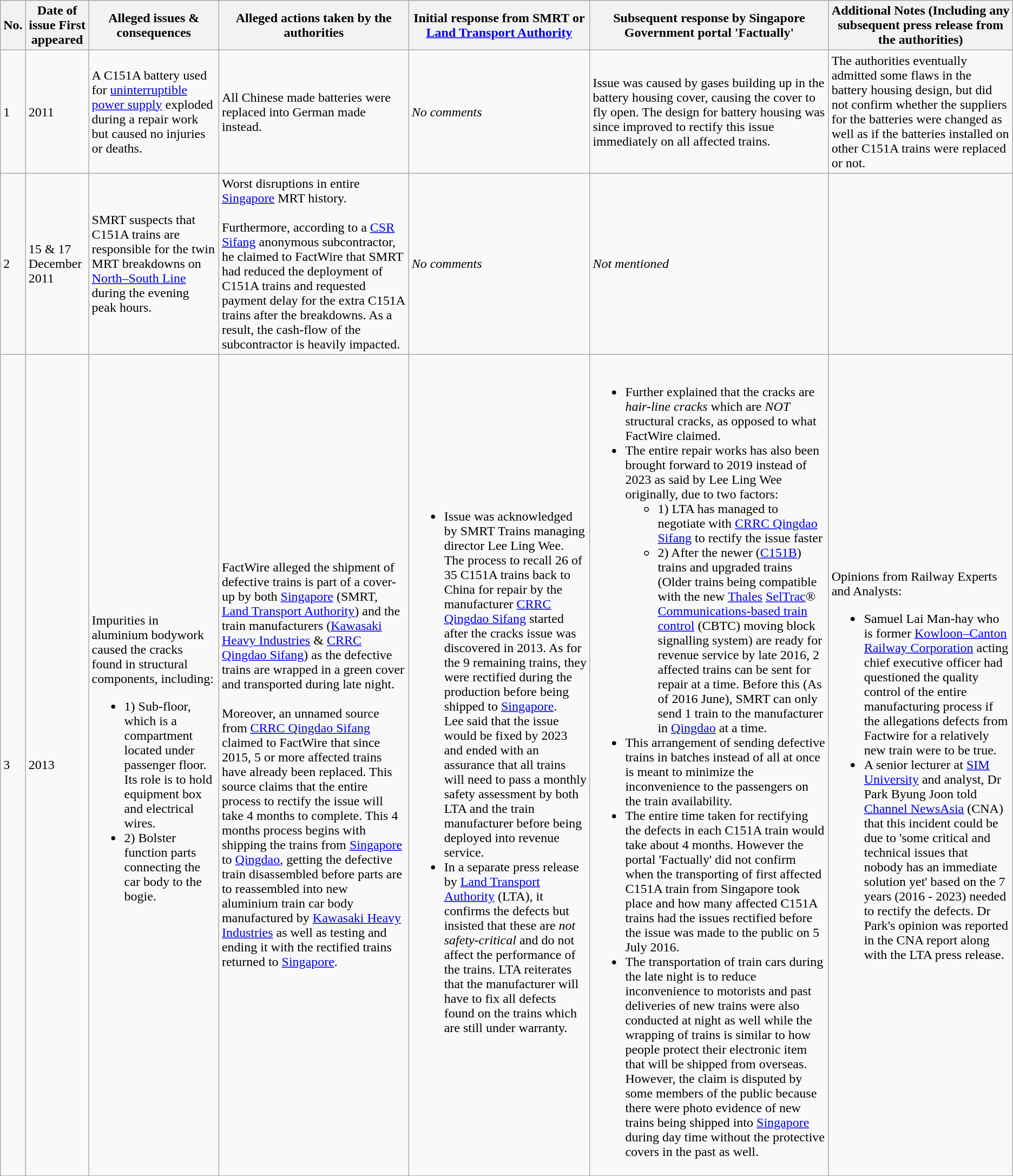<table class="wikitable">
<tr>
<th>No.</th>
<th>Date of issue First appeared</th>
<th>Alleged issues & consequences</th>
<th>Alleged actions taken by the authorities</th>
<th>Initial response from SMRT or <a href='#'>Land Transport Authority</a></th>
<th>Subsequent response by Singapore Government portal 'Factually' </th>
<th>Additional Notes (Including any subsequent press release from the authorities)</th>
</tr>
<tr>
<td>1</td>
<td>2011</td>
<td>A C151A battery used for <a href='#'>uninterruptible power supply</a> exploded during a repair work but caused no injuries or deaths.</td>
<td>All Chinese made batteries were replaced into German made instead.</td>
<td><em>No comments</em></td>
<td>Issue was caused by gases building up in the battery housing cover, causing the cover to fly open. The design for battery housing was since improved to rectify this issue immediately on all affected trains.</td>
<td>The authorities eventually admitted some flaws in the battery housing design, but did not confirm whether the suppliers for the batteries were changed as well as if the batteries installed on other C151A trains were replaced or not.</td>
</tr>
<tr>
<td>2</td>
<td>15 & 17 December 2011</td>
<td>SMRT suspects that C151A trains are responsible for the twin MRT breakdowns on <a href='#'>North–South Line</a> during the evening peak hours.</td>
<td>Worst disruptions in entire <a href='#'>Singapore</a> MRT history. <br><br>Furthermore, according to a <a href='#'>CSR Sifang</a> anonymous subcontractor, he claimed to FactWire that SMRT had reduced the deployment of C151A trains and requested payment delay for the extra C151A trains after the breakdowns. As a result, the cash-flow of the subcontractor is heavily impacted.</td>
<td><em>No comments</em></td>
<td><em>Not mentioned</em></td>
</tr>
<tr>
<td>3</td>
<td>2013</td>
<td>Impurities in aluminium bodywork caused the cracks found in structural components, including:<br><ul><li>1) Sub-floor, which is a compartment located under passenger floor. Its role is to hold equipment box and electrical wires.</li><li>2) Bolster function parts connecting the car body to the bogie.</li></ul></td>
<td>FactWire alleged the shipment of defective trains is part of a cover-up by both <a href='#'>Singapore</a> (SMRT, <a href='#'>Land Transport Authority</a>) and the train manufacturers (<a href='#'>Kawasaki Heavy Industries</a> & <a href='#'>CRRC Qingdao Sifang</a>) as the defective trains are wrapped in a green cover and transported during late night.<br><br>
Moreover, an unnamed source from <a href='#'>CRRC Qingdao Sifang</a> claimed to FactWire that since 2015, 5 or more affected trains have already been replaced. This source claims that the entire process to rectify the issue will take 4 months to complete. This 4 months process begins with shipping the trains from <a href='#'>Singapore</a> to <a href='#'>Qingdao</a>, getting the defective train disassembled before parts are to reassembled into new aluminium train car body manufactured by <a href='#'>Kawasaki Heavy Industries</a> as well as testing and ending it with the rectified trains returned to <a href='#'>Singapore</a>.</td>
<td><br><ul><li>Issue was acknowledged by SMRT Trains managing director Lee Ling Wee. The process to recall 26 of 35 C151A trains back to China for repair by the manufacturer <a href='#'>CRRC Qingdao Sifang</a> started after the cracks issue was discovered in 2013. As for the 9 remaining trains, they were rectified during the production before being shipped to <a href='#'>Singapore</a>. <br>Lee said that the issue would be fixed by 2023 and ended with an assurance that all trains will need to pass a monthly safety assessment by both LTA and the train manufacturer before being deployed into revenue service.</li><li>In a separate press release by <a href='#'>Land Transport Authority</a> (LTA), it confirms the defects but insisted that these are <em>not safety-critical</em> and do not affect the performance of the trains. LTA reiterates that the manufacturer will have to fix all defects found on the trains which are still under warranty.</li></ul></td>
<td><br><ul><li>Further explained that the cracks are <em>hair-line cracks</em> which are <em>NOT</em> structural cracks, as opposed to what FactWire claimed.</li><li>The entire repair works has also been brought forward to 2019 instead of 2023 as said by Lee Ling Wee originally, due to two factors:<ul><li>1) LTA has managed to negotiate with <a href='#'>CRRC Qingdao Sifang</a> to rectify the issue faster</li><li>2) After the newer (<a href='#'>C151B</a>) trains and upgraded trains (Older trains being compatible with the new <a href='#'>Thales</a> <a href='#'>SelTrac</a>® <a href='#'>Communications-based train control</a> (CBTC) moving block signalling system) are ready for revenue service by late 2016, 2 affected trains can be sent for repair at a time. Before this (As of 2016 June), SMRT can only send 1 train to the manufacturer in <a href='#'>Qingdao</a> at a time.</li></ul></li><li>This arrangement of sending defective trains in batches instead of all at once is meant to minimize the inconvenience to the passengers on the train availability.</li><li>The entire time taken for rectifying the defects in each C151A train would take about 4 months. However the portal 'Factually' did not confirm when the transporting of first affected C151A train from Singapore took place and how many affected C151A trains had the issues rectified before the issue was made to the public on 5 July 2016.</li><li>The transportation of train cars during the late night is to reduce inconvenience to motorists and past deliveries of new trains were also conducted at night as well while the wrapping of trains is similar to how people protect their electronic item that will be shipped from overseas. <br>However, the claim is disputed by some members of the public because there were photo evidence of new trains being shipped into <a href='#'>Singapore</a> during day time without the protective covers in the past as well.</li></ul></td>
<td><br>Opinions from Railway Experts and Analysts:<ul><li>Samuel Lai Man-hay who is former <a href='#'>Kowloon–Canton Railway Corporation</a> acting chief executive officer had questioned the quality control of the entire manufacturing process if the allegations defects from Factwire for a relatively new train were to be true.</li><li>A senior lecturer at <a href='#'>SIM University</a> and analyst, Dr Park Byung Joon told <a href='#'>Channel NewsAsia</a> (CNA) that this incident could be due to 'some critical and technical issues that nobody has an immediate solution yet' based on the 7 years (2016 - 2023) needed to rectify the defects. Dr Park's opinion was reported in the CNA report along with the LTA press release.</li></ul></td>
</tr>
<tr>
</tr>
</table>
